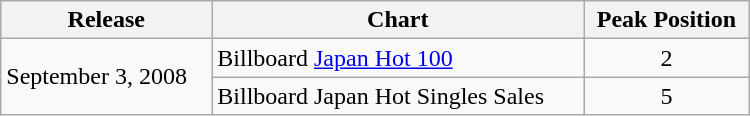<table class="wikitable" style="width:500px;">
<tr>
<th>Release</th>
<th>Chart</th>
<th>Peak Position</th>
</tr>
<tr>
<td rowspan="2">September 3, 2008</td>
<td>Billboard <a href='#'>Japan Hot 100</a></td>
<td style="text-align:center;">2</td>
</tr>
<tr>
<td>Billboard Japan Hot Singles Sales</td>
<td style="text-align:center;">5</td>
</tr>
</table>
